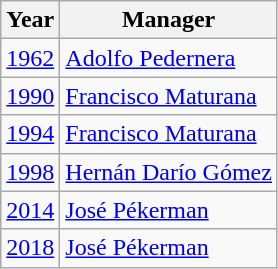<table class="wikitable">
<tr>
<th>Year</th>
<th>Manager</th>
</tr>
<tr>
<td align=center><a href='#'>1962</a></td>
<td> <a href='#'>Adolfo Pedernera</a></td>
</tr>
<tr>
<td align=center><a href='#'>1990</a></td>
<td> <a href='#'>Francisco Maturana</a></td>
</tr>
<tr>
<td align=center><a href='#'>1994</a></td>
<td> <a href='#'>Francisco Maturana</a></td>
</tr>
<tr>
<td align=center><a href='#'>1998</a></td>
<td> <a href='#'>Hernán Darío Gómez</a></td>
</tr>
<tr>
<td align=center><a href='#'>2014</a></td>
<td> <a href='#'>José Pékerman</a></td>
</tr>
<tr>
<td align=center><a href='#'>2018</a></td>
<td> <a href='#'>José Pékerman</a></td>
</tr>
</table>
